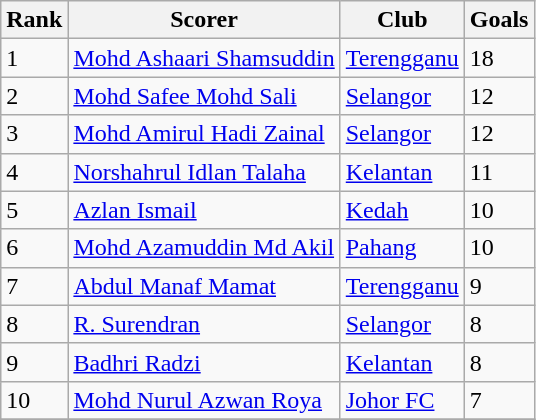<table class="wikitable sortable">
<tr>
<th>Rank</th>
<th>Scorer</th>
<th>Club</th>
<th>Goals</th>
</tr>
<tr>
<td>1</td>
<td align="left"><a href='#'>Mohd Ashaari Shamsuddin</a></td>
<td align="left"><a href='#'>Terengganu</a></td>
<td>18</td>
</tr>
<tr>
<td>2</td>
<td align="left"><a href='#'>Mohd Safee Mohd Sali</a></td>
<td align="left"><a href='#'>Selangor</a></td>
<td>12</td>
</tr>
<tr>
<td>3</td>
<td align="left"><a href='#'>Mohd Amirul Hadi Zainal</a></td>
<td align="left"><a href='#'>Selangor</a></td>
<td>12</td>
</tr>
<tr>
<td>4</td>
<td align="left"><a href='#'>Norshahrul Idlan Talaha</a></td>
<td align="left"><a href='#'>Kelantan</a></td>
<td>11</td>
</tr>
<tr>
<td>5</td>
<td align="left"><a href='#'>Azlan Ismail</a></td>
<td align="left"><a href='#'>Kedah</a></td>
<td>10</td>
</tr>
<tr>
<td>6</td>
<td align="left"><a href='#'>Mohd Azamuddin Md Akil</a></td>
<td align="left"><a href='#'>Pahang</a></td>
<td>10</td>
</tr>
<tr>
<td>7</td>
<td align="left"><a href='#'>Abdul Manaf Mamat</a></td>
<td align="left"><a href='#'>Terengganu</a></td>
<td>9</td>
</tr>
<tr>
<td>8</td>
<td align="left"><a href='#'>R. Surendran</a></td>
<td align="left"><a href='#'>Selangor</a></td>
<td>8</td>
</tr>
<tr>
<td>9</td>
<td align="left"><a href='#'>Badhri Radzi</a></td>
<td align="left"><a href='#'>Kelantan</a></td>
<td>8</td>
</tr>
<tr>
<td>10</td>
<td align="left"><a href='#'>Mohd Nurul Azwan Roya</a></td>
<td align="left"><a href='#'>Johor FC</a></td>
<td>7</td>
</tr>
<tr>
</tr>
</table>
